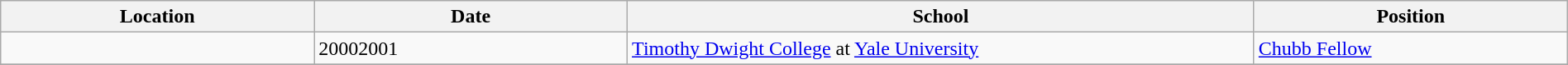<table class="wikitable" style="width:100%;">
<tr>
<th style="width:20%;">Location</th>
<th style="width:20%;">Date</th>
<th style="width:40%;">School</th>
<th style="width:20%;">Position</th>
</tr>
<tr>
<td></td>
<td>20002001</td>
<td><a href='#'>Timothy Dwight College</a> at <a href='#'>Yale University</a></td>
<td><a href='#'>Chubb Fellow</a></td>
</tr>
<tr>
</tr>
</table>
